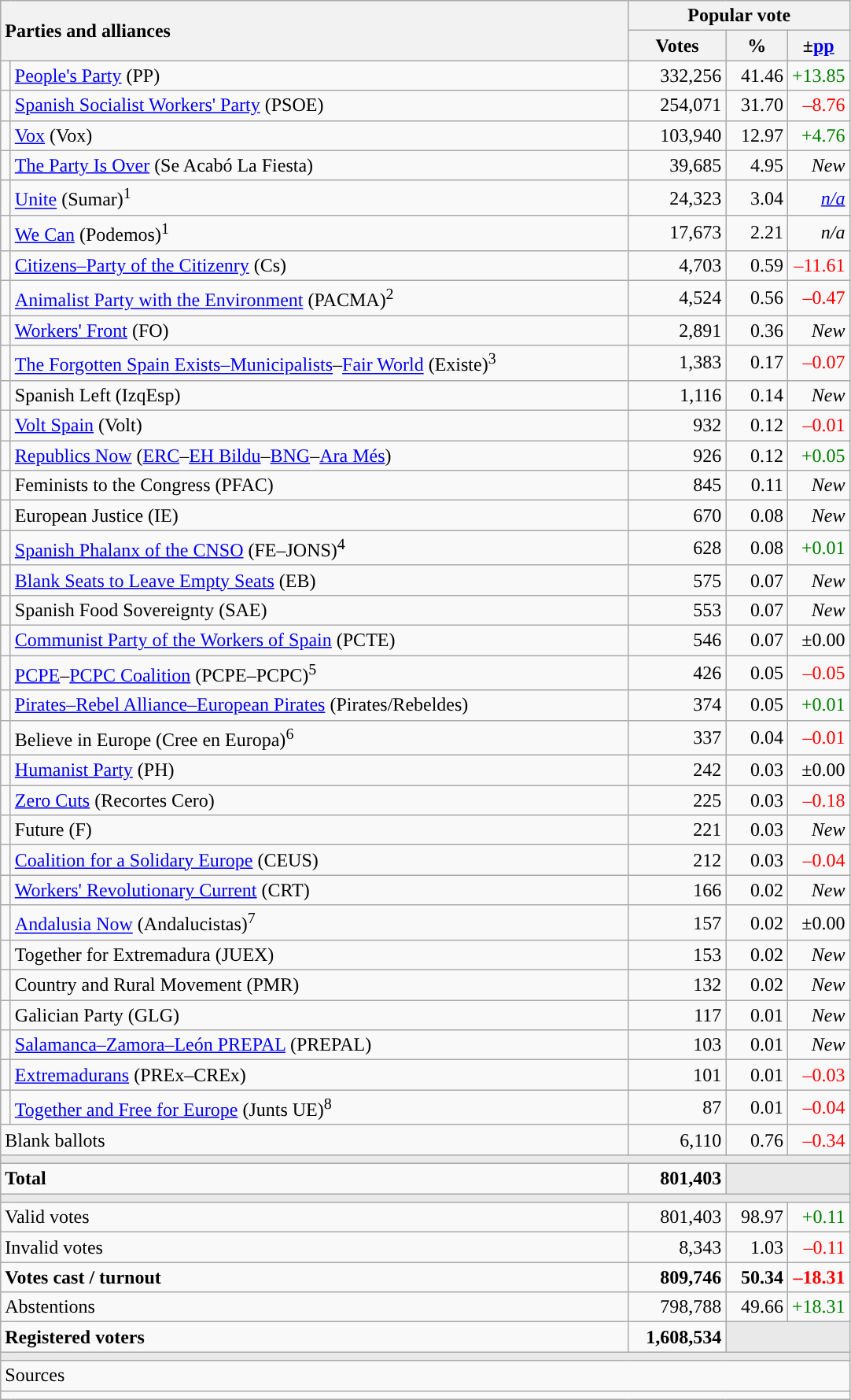<table class="wikitable" style="text-align:right;">
<tr>
<th style="text-align:left;" rowspan="2" colspan="2" width="525">Parties and alliances</th>
<th colspan="3">Popular vote</th>
</tr>
<tr bgcolor="#E9E9E9" align="center">
<th width="75">Votes</th>
<th width="45">%</th>
<th width="45">±<a href='#'>pp</a></th>
</tr>
<tr>
<td width="1" style="color:inherit;background:"></td>
<td align="left"><a href='#'>People's Party</a> (PP)</td>
<td>332,256</td>
<td>41.46</td>
<td style="color:green;">+13.85</td>
</tr>
<tr>
<td style="color:inherit;background:"></td>
<td align="left"><a href='#'>Spanish Socialist Workers' Party</a> (PSOE)</td>
<td>254,071</td>
<td>31.70</td>
<td style="color:red;">–8.76</td>
</tr>
<tr>
<td style="color:inherit;background:"></td>
<td align="left"><a href='#'>Vox</a> (Vox)</td>
<td>103,940</td>
<td>12.97</td>
<td style="color:green;">+4.76</td>
</tr>
<tr>
<td style="color:inherit;background:"></td>
<td align="left"><a href='#'>The Party Is Over</a> (Se Acabó La Fiesta)</td>
<td>39,685</td>
<td>4.95</td>
<td><em>New</em></td>
</tr>
<tr>
<td style="color:inherit;background:"></td>
<td align="left"><a href='#'>Unite</a> (Sumar)<sup>1</sup></td>
<td>24,323</td>
<td>3.04</td>
<td><em><a href='#'>n/a</a></em></td>
</tr>
<tr>
<td style="color:inherit;background:"></td>
<td align="left"><a href='#'>We Can</a> (Podemos)<sup>1</sup></td>
<td>17,673</td>
<td>2.21</td>
<td><em>n/a</em></td>
</tr>
<tr>
<td style="color:inherit;background:"></td>
<td align="left"><a href='#'>Citizens–Party of the Citizenry</a> (Cs)</td>
<td>4,703</td>
<td>0.59</td>
<td style="color:red;">–11.61</td>
</tr>
<tr>
<td style="color:inherit;background:"></td>
<td align="left"><a href='#'>Animalist Party with the Environment</a> (PACMA)<sup>2</sup></td>
<td>4,524</td>
<td>0.56</td>
<td style="color:red;">–0.47</td>
</tr>
<tr>
<td style="color:inherit;background:"></td>
<td align="left"><a href='#'>Workers' Front</a> (FO)</td>
<td>2,891</td>
<td>0.36</td>
<td><em>New</em></td>
</tr>
<tr>
<td style="color:inherit;background:"></td>
<td align="left"><a href='#'>The Forgotten Spain Exists–Municipalists</a>–<a href='#'>Fair World</a> (Existe)<sup>3</sup></td>
<td>1,383</td>
<td>0.17</td>
<td style="color:red;">–0.07</td>
</tr>
<tr>
<td style="color:inherit;background:"></td>
<td align="left">Spanish Left (IzqEsp)</td>
<td>1,116</td>
<td>0.14</td>
<td><em>New</em></td>
</tr>
<tr>
<td style="color:inherit;background:"></td>
<td align="left"><a href='#'>Volt Spain</a> (Volt)</td>
<td>932</td>
<td>0.12</td>
<td style="color:red;">–0.01</td>
</tr>
<tr>
<td style="color:inherit;background:"></td>
<td align="left"><a href='#'>Republics Now</a> (<a href='#'>ERC</a>–<a href='#'>EH Bildu</a>–<a href='#'>BNG</a>–<a href='#'>Ara Més</a>)</td>
<td>926</td>
<td>0.12</td>
<td style="color:green;">+0.05</td>
</tr>
<tr>
<td style="color:inherit;background:"></td>
<td align="left">Feminists to the Congress (PFAC)</td>
<td>845</td>
<td>0.11</td>
<td><em>New</em></td>
</tr>
<tr>
<td style="color:inherit;background:"></td>
<td align="left">European Justice (IE)</td>
<td>670</td>
<td>0.08</td>
<td><em>New</em></td>
</tr>
<tr>
<td style="color:inherit;background:"></td>
<td align="left"><a href='#'>Spanish Phalanx of the CNSO</a> (FE–JONS)<sup>4</sup></td>
<td>628</td>
<td>0.08</td>
<td style="color:green;">+0.01</td>
</tr>
<tr>
<td style="color:inherit;background:"></td>
<td align="left"><a href='#'>Blank Seats to Leave Empty Seats</a> (EB)</td>
<td>575</td>
<td>0.07</td>
<td><em>New</em></td>
</tr>
<tr>
<td style="color:inherit;background:"></td>
<td align="left">Spanish Food Sovereignty (SAE)</td>
<td>553</td>
<td>0.07</td>
<td><em>New</em></td>
</tr>
<tr>
<td style="color:inherit;background:"></td>
<td align="left"><a href='#'>Communist Party of the Workers of Spain</a> (PCTE)</td>
<td>546</td>
<td>0.07</td>
<td>±0.00</td>
</tr>
<tr>
<td style="color:inherit;background:"></td>
<td align="left"><a href='#'>PCPE</a>–<a href='#'>PCPC Coalition</a> (PCPE–PCPC)<sup>5</sup></td>
<td>426</td>
<td>0.05</td>
<td style="color:red;">–0.05</td>
</tr>
<tr>
<td style="color:inherit;background:"></td>
<td align="left"><a href='#'>Pirates–Rebel Alliance–European Pirates</a> (Pirates/Rebeldes)</td>
<td>374</td>
<td>0.05</td>
<td style="color:green;">+0.01</td>
</tr>
<tr>
<td style="color:inherit;background:"></td>
<td align="left">Believe in Europe (Cree en Europa)<sup>6</sup></td>
<td>337</td>
<td>0.04</td>
<td style="color:red;">–0.01</td>
</tr>
<tr>
<td style="color:inherit;background:"></td>
<td align="left"><a href='#'>Humanist Party</a> (PH)</td>
<td>242</td>
<td>0.03</td>
<td>±0.00</td>
</tr>
<tr>
<td style="color:inherit;background:"></td>
<td align="left"><a href='#'>Zero Cuts</a> (Recortes Cero)</td>
<td>225</td>
<td>0.03</td>
<td style="color:red;">–0.18</td>
</tr>
<tr>
<td style="color:inherit;background:"></td>
<td align="left">Future (F)</td>
<td>221</td>
<td>0.03</td>
<td><em>New</em></td>
</tr>
<tr>
<td style="color:inherit;background:"></td>
<td align="left"><a href='#'>Coalition for a Solidary Europe</a> (CEUS)</td>
<td>212</td>
<td>0.03</td>
<td style="color:red;">–0.04</td>
</tr>
<tr>
<td style="color:inherit;background:"></td>
<td align="left"><a href='#'>Workers' Revolutionary Current</a> (CRT)</td>
<td>166</td>
<td>0.02</td>
<td><em>New</em></td>
</tr>
<tr>
<td style="color:inherit;background:"></td>
<td align="left"><a href='#'>Andalusia Now</a> (Andalucistas)<sup>7</sup></td>
<td>157</td>
<td>0.02</td>
<td>±0.00</td>
</tr>
<tr>
<td style="color:inherit;background:"></td>
<td align="left">Together for Extremadura (JUEX)</td>
<td>153</td>
<td>0.02</td>
<td><em>New</em></td>
</tr>
<tr>
<td style="color:inherit;background:"></td>
<td align="left">Country and Rural Movement (PMR)</td>
<td>132</td>
<td>0.02</td>
<td><em>New</em></td>
</tr>
<tr>
<td style="color:inherit;background:"></td>
<td align="left">Galician Party (GLG)</td>
<td>117</td>
<td>0.01</td>
<td><em>New</em></td>
</tr>
<tr>
<td style="color:inherit;background:"></td>
<td align="left"><a href='#'>Salamanca–Zamora–León PREPAL</a> (PREPAL)</td>
<td>103</td>
<td>0.01</td>
<td><em>New</em></td>
</tr>
<tr>
<td style="color:inherit;background:"></td>
<td align="left"><a href='#'>Extremadurans</a> (PREx–CREx)</td>
<td>101</td>
<td>0.01</td>
<td style="color:red;">–0.03</td>
</tr>
<tr>
<td style="color:inherit;background:"></td>
<td align="left"><a href='#'>Together and Free for Europe</a> (Junts UE)<sup>8</sup></td>
<td>87</td>
<td>0.01</td>
<td style="color:red;">–0.04</td>
</tr>
<tr>
<td align="left" colspan="2">Blank ballots</td>
<td>6,110</td>
<td>0.76</td>
<td style="color:red;">–0.34</td>
</tr>
<tr>
<td colspan="5" bgcolor="#E9E9E9"></td>
</tr>
<tr style="font-weight:bold;">
<td align="left" colspan="2">Total</td>
<td>801,403</td>
<td bgcolor="#E9E9E9" colspan="2"></td>
</tr>
<tr>
<td colspan="5" bgcolor="#E9E9E9"></td>
</tr>
<tr>
<td align="left" colspan="2">Valid votes</td>
<td>801,403</td>
<td>98.97</td>
<td style="color:green;">+0.11</td>
</tr>
<tr>
<td align="left" colspan="2">Invalid votes</td>
<td>8,343</td>
<td>1.03</td>
<td style="color:red;">–0.11</td>
</tr>
<tr style="font-weight:bold;">
<td align="left" colspan="2">Votes cast / turnout</td>
<td>809,746</td>
<td>50.34</td>
<td style="color:red;">–18.31</td>
</tr>
<tr>
<td align="left" colspan="2">Abstentions</td>
<td>798,788</td>
<td>49.66</td>
<td style="color:green;">+18.31</td>
</tr>
<tr style="font-weight:bold;">
<td align="left" colspan="2">Registered voters</td>
<td>1,608,534</td>
<td bgcolor="#E9E9E9" colspan="2"></td>
</tr>
<tr>
<td colspan="5" bgcolor="#E9E9E9"></td>
</tr>
<tr>
<td align="left" colspan="5">Sources</td>
</tr>
<tr>
<td colspan="5" style="text-align:left; max-width:790px;"></td>
</tr>
</table>
